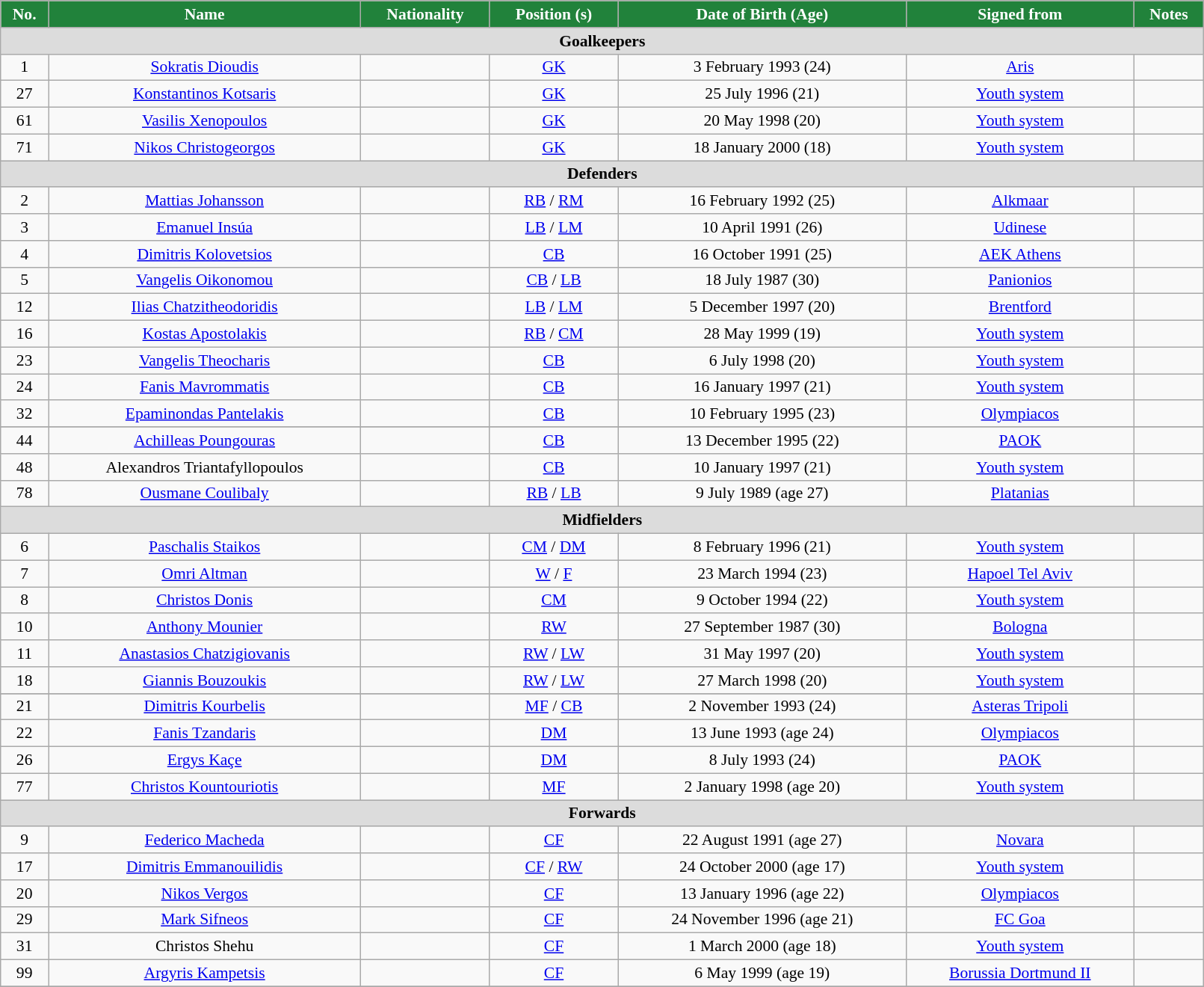<table class="wikitable" style="text-align:center; font-size:90%; width:85%;">
<tr>
<th style="background:#21823b; color:white; text-align:center;">No.</th>
<th style="background:#21823b; color:white; text-align:center;">Name</th>
<th style="background:#21823b; color:white; text-align:center;">Nationality</th>
<th style="background:#21823b; color:white; text-align:center;">Position (s)</th>
<th style="background:#21823b; color:white; text-align:center;">Date of Birth (Age)</th>
<th style="background:#21823b; color:white; text-align:center;">Signed from</th>
<th style="background:#21823b; color:white; text-align:center;">Notes</th>
</tr>
<tr>
<th colspan="7" style="background:#dcdcdc; text-align:center;">Goalkeepers</th>
</tr>
<tr>
<td>1</td>
<td><a href='#'>Sokratis Dioudis</a></td>
<td></td>
<td><a href='#'>GK</a></td>
<td>3 February 1993 (24)</td>
<td> <a href='#'>Aris</a></td>
<td></td>
</tr>
<tr>
<td>27</td>
<td><a href='#'>Konstantinos Kotsaris</a></td>
<td></td>
<td><a href='#'>GK</a></td>
<td>25 July 1996 (21)</td>
<td><a href='#'>Youth system</a></td>
<td></td>
</tr>
<tr>
<td>61</td>
<td><a href='#'>Vasilis Xenopoulos</a></td>
<td></td>
<td><a href='#'>GK</a></td>
<td>20 May 1998 (20)</td>
<td><a href='#'>Youth system</a></td>
<td></td>
</tr>
<tr>
<td>71</td>
<td><a href='#'>Nikos Christogeorgos</a></td>
<td></td>
<td><a href='#'>GK</a></td>
<td>18 January 2000 (18)</td>
<td><a href='#'>Youth system</a></td>
<td></td>
</tr>
<tr>
<th colspan="7" style="background:#dcdcdc; text-align:center;">Defenders</th>
</tr>
<tr>
<td>2</td>
<td><a href='#'>Mattias Johansson</a></td>
<td></td>
<td><a href='#'>RB</a> / <a href='#'>RM</a></td>
<td>16 February 1992 (25)</td>
<td> <a href='#'>Alkmaar</a></td>
<td></td>
</tr>
<tr>
<td>3</td>
<td><a href='#'>Emanuel Insúa</a></td>
<td></td>
<td><a href='#'>LB</a> / <a href='#'>LM</a></td>
<td>10 April 1991 (26)</td>
<td> <a href='#'>Udinese</a></td>
<td></td>
</tr>
<tr>
<td>4</td>
<td><a href='#'>Dimitris Kolovetsios</a></td>
<td></td>
<td><a href='#'>CB</a></td>
<td>16 October 1991 (25)</td>
<td> <a href='#'>AEK Athens</a></td>
<td></td>
</tr>
<tr>
<td>5</td>
<td><a href='#'>Vangelis Oikonomou</a></td>
<td></td>
<td><a href='#'>CB</a> / <a href='#'>LB</a></td>
<td>18 July 1987 (30)</td>
<td> <a href='#'>Panionios</a></td>
<td></td>
</tr>
<tr>
<td>12</td>
<td><a href='#'>Ilias Chatzitheodoridis</a></td>
<td></td>
<td><a href='#'>LB</a> / <a href='#'>LM</a></td>
<td>5 December 1997 (20)</td>
<td> <a href='#'>Brentford</a></td>
<td></td>
</tr>
<tr>
<td>16</td>
<td><a href='#'>Kostas Apostolakis</a></td>
<td></td>
<td><a href='#'>RB</a> / <a href='#'>CM</a></td>
<td>28 May 1999 (19)</td>
<td><a href='#'>Youth system</a></td>
<td></td>
</tr>
<tr>
<td>23</td>
<td><a href='#'>Vangelis Theocharis</a></td>
<td></td>
<td><a href='#'>CB</a></td>
<td>6 July 1998 (20)</td>
<td><a href='#'>Youth system</a></td>
<td></td>
</tr>
<tr>
<td>24</td>
<td><a href='#'>Fanis Mavrommatis</a></td>
<td></td>
<td><a href='#'>CB</a></td>
<td>16 January 1997 (21)</td>
<td><a href='#'>Youth system</a></td>
<td></td>
</tr>
<tr>
<td>32</td>
<td><a href='#'>Epaminondas Pantelakis</a></td>
<td></td>
<td><a href='#'>CB</a></td>
<td>10 February 1995 (23)</td>
<td> <a href='#'>Olympiacos</a></td>
<td></td>
</tr>
<tr>
</tr>
<tr>
<td>44</td>
<td><a href='#'>Achilleas Poungouras</a></td>
<td></td>
<td><a href='#'>CB</a></td>
<td>13 December 1995  (22)</td>
<td> <a href='#'>PAOK</a></td>
<td></td>
</tr>
<tr>
<td>48</td>
<td>Alexandros Triantafyllopoulos</td>
<td></td>
<td><a href='#'>CB</a></td>
<td>10 January 1997 (21)</td>
<td><a href='#'>Youth system</a></td>
<td></td>
</tr>
<tr>
<td>78</td>
<td><a href='#'>Ousmane Coulibaly</a></td>
<td></td>
<td><a href='#'>RB</a> / <a href='#'>LB</a></td>
<td>9 July 1989 (age 27)</td>
<td> <a href='#'>Platanias</a></td>
<td></td>
</tr>
<tr>
<th colspan="7" style="background:#dcdcdc; text-align:center;">Midfielders</th>
</tr>
<tr>
<td>6</td>
<td><a href='#'>Paschalis Staikos</a></td>
<td></td>
<td><a href='#'>CM</a> / <a href='#'>DM</a></td>
<td>8 February 1996 (21)</td>
<td><a href='#'>Youth system</a></td>
<td></td>
</tr>
<tr>
<td>7</td>
<td><a href='#'>Omri Altman</a></td>
<td></td>
<td><a href='#'>W</a> / <a href='#'>F</a></td>
<td>23 March 1994 (23)</td>
<td> <a href='#'>Hapoel Tel Aviv</a></td>
<td></td>
</tr>
<tr>
<td>8</td>
<td><a href='#'>Christos Donis</a></td>
<td></td>
<td><a href='#'>CM</a></td>
<td>9 October 1994 (22)</td>
<td><a href='#'>Youth system</a></td>
<td></td>
</tr>
<tr>
<td>10</td>
<td><a href='#'>Anthony Mounier</a></td>
<td></td>
<td><a href='#'>RW</a></td>
<td>27 September 1987 (30)</td>
<td> <a href='#'>Bologna</a></td>
<td></td>
</tr>
<tr>
<td>11</td>
<td><a href='#'>Anastasios Chatzigiovanis</a></td>
<td></td>
<td><a href='#'>RW</a> / <a href='#'>LW</a></td>
<td>31 May 1997 (20)</td>
<td><a href='#'>Youth system</a></td>
<td></td>
</tr>
<tr>
<td>18</td>
<td><a href='#'>Giannis Bouzoukis</a></td>
<td></td>
<td><a href='#'>RW</a> / <a href='#'>LW</a></td>
<td>27 March 1998 (20)</td>
<td><a href='#'>Youth system</a></td>
<td></td>
</tr>
<tr>
</tr>
<tr>
<td>21</td>
<td><a href='#'>Dimitris Kourbelis</a></td>
<td></td>
<td><a href='#'>MF</a> / <a href='#'>CB</a></td>
<td>2 November 1993  (24)</td>
<td> <a href='#'>Asteras Tripoli</a></td>
<td></td>
</tr>
<tr>
<td>22</td>
<td><a href='#'>Fanis Tzandaris</a></td>
<td></td>
<td><a href='#'>DM</a></td>
<td>13 June 1993 (age 24)</td>
<td> <a href='#'>Olympiacos</a></td>
<td></td>
</tr>
<tr>
<td>26</td>
<td><a href='#'>Ergys Kaçe</a></td>
<td></td>
<td><a href='#'>DM</a></td>
<td>8 July 1993 (24)</td>
<td> <a href='#'>PAOK</a></td>
<td></td>
</tr>
<tr>
<td>77</td>
<td><a href='#'>Christos Kountouriotis</a></td>
<td></td>
<td><a href='#'>MF</a></td>
<td>2 January 1998 (age 20)</td>
<td><a href='#'>Youth system</a></td>
<td></td>
</tr>
<tr>
<th colspan="7" style="background:#dcdcdc; text-align:center;">Forwards</th>
</tr>
<tr>
<td>9</td>
<td><a href='#'>Federico Macheda</a></td>
<td></td>
<td><a href='#'>CF</a></td>
<td>22 August 1991 (age 27)</td>
<td> <a href='#'>Novara</a></td>
<td></td>
</tr>
<tr>
<td>17</td>
<td><a href='#'>Dimitris Emmanouilidis</a></td>
<td></td>
<td><a href='#'>CF</a> / <a href='#'>RW</a></td>
<td>24 October 2000 (age 17)</td>
<td><a href='#'>Youth system</a></td>
<td></td>
</tr>
<tr>
<td>20</td>
<td><a href='#'>Nikos Vergos</a></td>
<td></td>
<td><a href='#'>CF</a></td>
<td>13 January 1996 (age 22)</td>
<td> <a href='#'>Olympiacos</a></td>
<td></td>
</tr>
<tr>
<td>29</td>
<td><a href='#'>Mark Sifneos</a></td>
<td></td>
<td><a href='#'>CF</a></td>
<td>24 November 1996 (age 21)</td>
<td> <a href='#'>FC Goa</a></td>
<td></td>
</tr>
<tr>
<td>31</td>
<td>Christos Shehu</td>
<td></td>
<td><a href='#'>CF</a></td>
<td>1 March 2000 (age 18)</td>
<td><a href='#'>Youth system</a></td>
<td></td>
</tr>
<tr>
<td>99</td>
<td><a href='#'>Argyris Kampetsis</a></td>
<td></td>
<td><a href='#'>CF</a></td>
<td>6 May 1999 (age 19)</td>
<td> <a href='#'>Borussia Dortmund II</a></td>
<td></td>
</tr>
<tr>
</tr>
</table>
